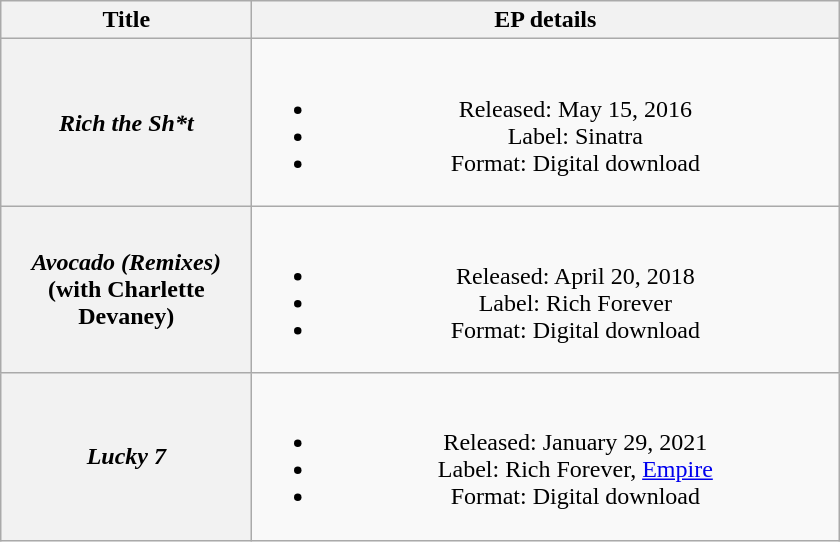<table class="wikitable plainrowheaders" style="text-align:center;">
<tr>
<th rowspan="1" style="width:10em;">Title</th>
<th rowspan="1" style="width:24em;">EP details</th>
</tr>
<tr>
<th scope="row"><em>Rich the Sh*t</em></th>
<td><br><ul><li>Released: May 15, 2016</li><li>Label: Sinatra</li><li>Format: Digital download</li></ul></td>
</tr>
<tr>
<th scope="row"><em>Avocado (Remixes)</em> (with Charlette Devaney)</th>
<td><br><ul><li>Released: April 20, 2018</li><li>Label: Rich Forever</li><li>Format: Digital download</li></ul></td>
</tr>
<tr>
<th scope="row"><em>Lucky 7</em></th>
<td><br><ul><li>Released: January 29, 2021</li><li>Label: Rich Forever, <a href='#'>Empire</a></li><li>Format: Digital download</li></ul></td>
</tr>
</table>
